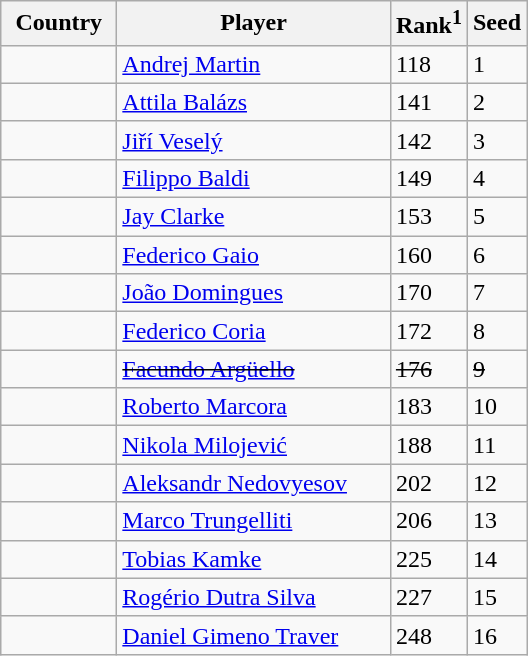<table class="sortable wikitable">
<tr>
<th width="70">Country</th>
<th width="175">Player</th>
<th>Rank<sup>1</sup></th>
<th>Seed</th>
</tr>
<tr>
<td></td>
<td><a href='#'>Andrej Martin</a></td>
<td>118</td>
<td>1</td>
</tr>
<tr>
<td></td>
<td><a href='#'>Attila Balázs</a></td>
<td>141</td>
<td>2</td>
</tr>
<tr>
<td></td>
<td><a href='#'>Jiří Veselý</a></td>
<td>142</td>
<td>3</td>
</tr>
<tr>
<td></td>
<td><a href='#'>Filippo Baldi</a></td>
<td>149</td>
<td>4</td>
</tr>
<tr>
<td></td>
<td><a href='#'>Jay Clarke</a></td>
<td>153</td>
<td>5</td>
</tr>
<tr>
<td></td>
<td><a href='#'>Federico Gaio</a></td>
<td>160</td>
<td>6</td>
</tr>
<tr>
<td></td>
<td><a href='#'>João Domingues</a></td>
<td>170</td>
<td>7</td>
</tr>
<tr>
<td></td>
<td><a href='#'>Federico Coria</a></td>
<td>172</td>
<td>8</td>
</tr>
<tr>
<td><s></s></td>
<td><s><a href='#'>Facundo Argüello</a></s></td>
<td><s>176</s></td>
<td><s>9</s></td>
</tr>
<tr>
<td></td>
<td><a href='#'>Roberto Marcora</a></td>
<td>183</td>
<td>10</td>
</tr>
<tr>
<td></td>
<td><a href='#'>Nikola Milojević</a></td>
<td>188</td>
<td>11</td>
</tr>
<tr>
<td></td>
<td><a href='#'>Aleksandr Nedovyesov</a></td>
<td>202</td>
<td>12</td>
</tr>
<tr>
<td></td>
<td><a href='#'>Marco Trungelliti</a></td>
<td>206</td>
<td>13</td>
</tr>
<tr>
<td></td>
<td><a href='#'>Tobias Kamke</a></td>
<td>225</td>
<td>14</td>
</tr>
<tr>
<td></td>
<td><a href='#'>Rogério Dutra Silva</a></td>
<td>227</td>
<td>15</td>
</tr>
<tr>
<td></td>
<td><a href='#'>Daniel Gimeno Traver</a></td>
<td>248</td>
<td>16</td>
</tr>
</table>
